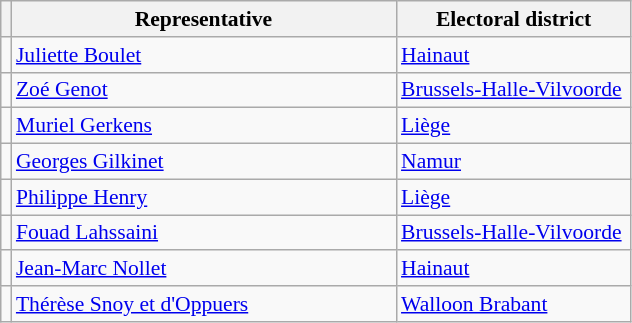<table class="sortable wikitable" style="text-align:left; font-size:90%">
<tr>
<th></th>
<th width="250">Representative</th>
<th width="150">Electoral district</th>
</tr>
<tr>
<td></td>
<td align=left><a href='#'>Juliette Boulet</a></td>
<td><a href='#'>Hainaut</a></td>
</tr>
<tr>
<td></td>
<td align=left><a href='#'>Zoé Genot</a></td>
<td><a href='#'>Brussels-Halle-Vilvoorde</a></td>
</tr>
<tr>
<td></td>
<td align=left><a href='#'>Muriel Gerkens</a></td>
<td><a href='#'>Liège</a></td>
</tr>
<tr>
<td></td>
<td align=left><a href='#'>Georges Gilkinet</a></td>
<td><a href='#'>Namur</a></td>
</tr>
<tr>
<td></td>
<td align=left><a href='#'>Philippe Henry</a></td>
<td><a href='#'>Liège</a></td>
</tr>
<tr>
<td></td>
<td align=left><a href='#'>Fouad Lahssaini</a></td>
<td><a href='#'>Brussels-Halle-Vilvoorde</a></td>
</tr>
<tr>
<td></td>
<td align=left><a href='#'>Jean-Marc Nollet</a></td>
<td><a href='#'>Hainaut</a></td>
</tr>
<tr>
<td></td>
<td align=left><a href='#'>Thérèse Snoy et d'Oppuers</a></td>
<td><a href='#'>Walloon Brabant</a></td>
</tr>
</table>
